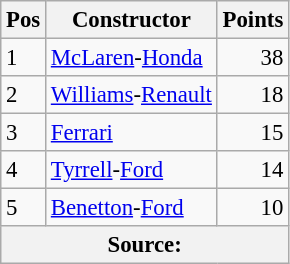<table class="wikitable" style="font-size: 95%;">
<tr>
<th>Pos</th>
<th>Constructor</th>
<th>Points</th>
</tr>
<tr>
<td>1</td>
<td> <a href='#'>McLaren</a>-<a href='#'>Honda</a></td>
<td align="right">38</td>
</tr>
<tr>
<td>2</td>
<td> <a href='#'>Williams</a>-<a href='#'>Renault</a></td>
<td align="right">18</td>
</tr>
<tr>
<td>3</td>
<td> <a href='#'>Ferrari</a></td>
<td align="right">15</td>
</tr>
<tr>
<td>4</td>
<td> <a href='#'>Tyrrell</a>-<a href='#'>Ford</a></td>
<td align="right">14</td>
</tr>
<tr>
<td>5</td>
<td> <a href='#'>Benetton</a>-<a href='#'>Ford</a></td>
<td align="right">10</td>
</tr>
<tr>
<th colspan=4>Source:</th>
</tr>
</table>
